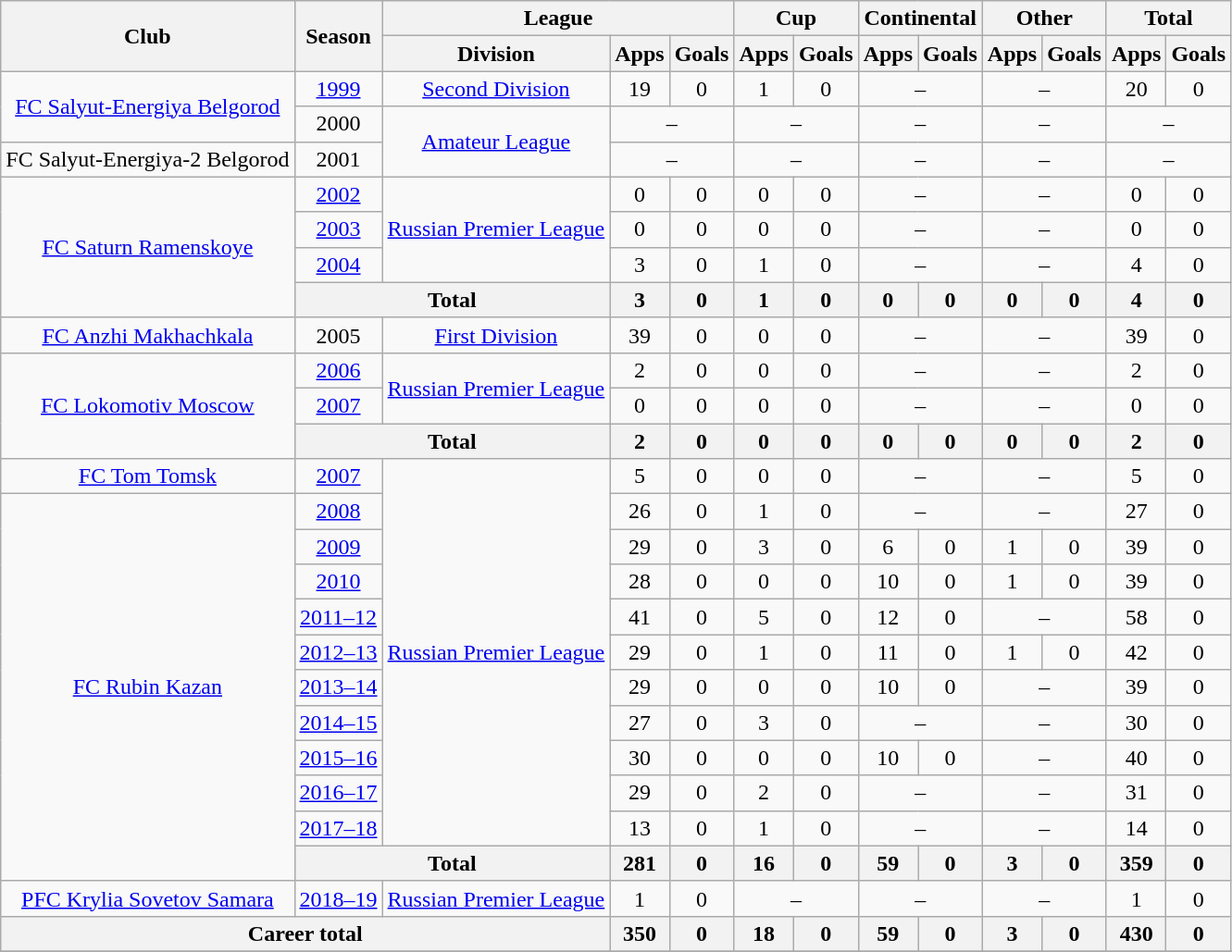<table class="wikitable" style="text-align: center;">
<tr>
<th rowspan=2>Club</th>
<th rowspan=2>Season</th>
<th colspan=3>League</th>
<th colspan=2>Cup</th>
<th colspan=2>Continental</th>
<th colspan=2>Other</th>
<th colspan=2>Total</th>
</tr>
<tr>
<th>Division</th>
<th>Apps</th>
<th>Goals</th>
<th>Apps</th>
<th>Goals</th>
<th>Apps</th>
<th>Goals</th>
<th>Apps</th>
<th>Goals</th>
<th>Apps</th>
<th>Goals</th>
</tr>
<tr>
<td rowspan=2><a href='#'>FC Salyut-Energiya Belgorod</a></td>
<td><a href='#'>1999</a></td>
<td><a href='#'>Second Division</a></td>
<td>19</td>
<td>0</td>
<td>1</td>
<td>0</td>
<td colspan=2>–</td>
<td colspan=2>–</td>
<td>20</td>
<td>0</td>
</tr>
<tr>
<td>2000</td>
<td rowspan=2><a href='#'>Amateur League</a></td>
<td colspan=2>–</td>
<td colspan=2>–</td>
<td colspan=2>–</td>
<td colspan=2>–</td>
<td colspan=2>–</td>
</tr>
<tr>
<td>FC Salyut-Energiya-2 Belgorod</td>
<td>2001</td>
<td colspan=2>–</td>
<td colspan=2>–</td>
<td colspan=2>–</td>
<td colspan=2>–</td>
<td colspan=2>–</td>
</tr>
<tr>
<td rowspan=4><a href='#'>FC Saturn Ramenskoye</a></td>
<td><a href='#'>2002</a></td>
<td rowspan=3><a href='#'>Russian Premier League</a></td>
<td>0</td>
<td>0</td>
<td>0</td>
<td>0</td>
<td colspan=2>–</td>
<td colspan=2>–</td>
<td>0</td>
<td>0</td>
</tr>
<tr>
<td><a href='#'>2003</a></td>
<td>0</td>
<td>0</td>
<td>0</td>
<td>0</td>
<td colspan=2>–</td>
<td colspan=2>–</td>
<td>0</td>
<td>0</td>
</tr>
<tr>
<td><a href='#'>2004</a></td>
<td>3</td>
<td>0</td>
<td>1</td>
<td>0</td>
<td colspan=2>–</td>
<td colspan=2>–</td>
<td>4</td>
<td>0</td>
</tr>
<tr>
<th colspan=2>Total</th>
<th>3</th>
<th>0</th>
<th>1</th>
<th>0</th>
<th>0</th>
<th>0</th>
<th>0</th>
<th>0</th>
<th>4</th>
<th>0</th>
</tr>
<tr>
<td><a href='#'>FC Anzhi Makhachkala</a></td>
<td>2005</td>
<td><a href='#'>First Division</a></td>
<td>39</td>
<td>0</td>
<td>0</td>
<td>0</td>
<td colspan=2>–</td>
<td colspan=2>–</td>
<td>39</td>
<td>0</td>
</tr>
<tr>
<td rowspan=3><a href='#'>FC Lokomotiv Moscow</a></td>
<td><a href='#'>2006</a></td>
<td rowspan=2><a href='#'>Russian Premier League</a></td>
<td>2</td>
<td>0</td>
<td>0</td>
<td>0</td>
<td colspan=2>–</td>
<td colspan=2>–</td>
<td>2</td>
<td>0</td>
</tr>
<tr>
<td><a href='#'>2007</a></td>
<td>0</td>
<td>0</td>
<td>0</td>
<td>0</td>
<td colspan=2>–</td>
<td colspan=2>–</td>
<td>0</td>
<td>0</td>
</tr>
<tr>
<th colspan=2>Total</th>
<th>2</th>
<th>0</th>
<th>0</th>
<th>0</th>
<th>0</th>
<th>0</th>
<th>0</th>
<th>0</th>
<th>2</th>
<th>0</th>
</tr>
<tr>
<td><a href='#'>FC Tom Tomsk</a></td>
<td><a href='#'>2007</a></td>
<td rowspan=11><a href='#'>Russian Premier League</a></td>
<td>5</td>
<td>0</td>
<td>0</td>
<td>0</td>
<td colspan=2>–</td>
<td colspan=2>–</td>
<td>5</td>
<td>0</td>
</tr>
<tr>
<td rowspan=11><a href='#'>FC Rubin Kazan</a></td>
<td><a href='#'>2008</a></td>
<td>26</td>
<td>0</td>
<td>1</td>
<td>0</td>
<td colspan=2>–</td>
<td colspan=2>–</td>
<td>27</td>
<td>0</td>
</tr>
<tr>
<td><a href='#'>2009</a></td>
<td>29</td>
<td>0</td>
<td>3</td>
<td>0</td>
<td>6</td>
<td>0</td>
<td>1</td>
<td>0</td>
<td>39</td>
<td>0</td>
</tr>
<tr>
<td><a href='#'>2010</a></td>
<td>28</td>
<td>0</td>
<td>0</td>
<td>0</td>
<td>10</td>
<td>0</td>
<td>1</td>
<td>0</td>
<td>39</td>
<td>0</td>
</tr>
<tr>
<td><a href='#'>2011–12</a></td>
<td>41</td>
<td>0</td>
<td>5</td>
<td>0</td>
<td>12</td>
<td>0</td>
<td colspan=2>–</td>
<td>58</td>
<td>0</td>
</tr>
<tr>
<td><a href='#'>2012–13</a></td>
<td>29</td>
<td>0</td>
<td>1</td>
<td>0</td>
<td>11</td>
<td>0</td>
<td>1</td>
<td>0</td>
<td>42</td>
<td>0</td>
</tr>
<tr>
<td><a href='#'>2013–14</a></td>
<td>29</td>
<td>0</td>
<td>0</td>
<td>0</td>
<td>10</td>
<td>0</td>
<td colspan=2>–</td>
<td>39</td>
<td>0</td>
</tr>
<tr>
<td><a href='#'>2014–15</a></td>
<td>27</td>
<td>0</td>
<td>3</td>
<td>0</td>
<td colspan=2>–</td>
<td colspan=2>–</td>
<td>30</td>
<td>0</td>
</tr>
<tr>
<td><a href='#'>2015–16</a></td>
<td>30</td>
<td>0</td>
<td>0</td>
<td>0</td>
<td>10</td>
<td>0</td>
<td colspan=2>–</td>
<td>40</td>
<td>0</td>
</tr>
<tr>
<td><a href='#'>2016–17</a></td>
<td>29</td>
<td>0</td>
<td>2</td>
<td>0</td>
<td colspan=2>–</td>
<td colspan=2>–</td>
<td>31</td>
<td>0</td>
</tr>
<tr>
<td><a href='#'>2017–18</a></td>
<td>13</td>
<td>0</td>
<td>1</td>
<td>0</td>
<td colspan=2>–</td>
<td colspan=2>–</td>
<td>14</td>
<td>0</td>
</tr>
<tr>
<th colspan=2>Total</th>
<th>281</th>
<th>0</th>
<th>16</th>
<th>0</th>
<th>59</th>
<th>0</th>
<th>3</th>
<th>0</th>
<th>359</th>
<th>0</th>
</tr>
<tr>
<td><a href='#'>PFC Krylia Sovetov Samara</a></td>
<td><a href='#'>2018–19</a></td>
<td><a href='#'>Russian Premier League</a></td>
<td>1</td>
<td>0</td>
<td colspan=2>–</td>
<td colspan=2>–</td>
<td colspan=2>–</td>
<td>1</td>
<td>0</td>
</tr>
<tr>
<th colspan=3>Career total</th>
<th>350</th>
<th>0</th>
<th>18</th>
<th>0</th>
<th>59</th>
<th>0</th>
<th>3</th>
<th>0</th>
<th>430</th>
<th>0</th>
</tr>
<tr>
</tr>
</table>
